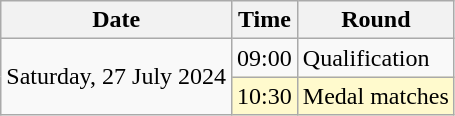<table class="wikitable">
<tr>
<th>Date</th>
<th>Time</th>
<th>Round</th>
</tr>
<tr>
<td rowspan="2">Saturday, 27 July 2024</td>
<td>09:00</td>
<td>Qualification</td>
</tr>
<tr style=background:lemonchiffon>
<td>10:30</td>
<td>Medal matches</td>
</tr>
</table>
